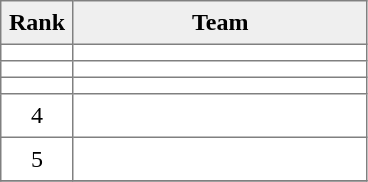<table style=border-collapse:collapse border=1 cellspacing=1 cellpadding=5>
<tr align=center bgcolor=#efefef>
<th width=35>Rank</th>
<th width=185>Team</th>
</tr>
<tr align=center>
<td></td>
<td style="text-align:left;"></td>
</tr>
<tr align=center>
<td></td>
<td style="text-align:left;"></td>
</tr>
<tr align=center>
<td></td>
<td style="text-align:left;"></td>
</tr>
<tr align=center>
<td>4</td>
<td style="text-align:left;"></td>
</tr>
<tr align=center>
<td>5</td>
<td style="text-align:left;"></td>
</tr>
<tr align=center>
</tr>
</table>
